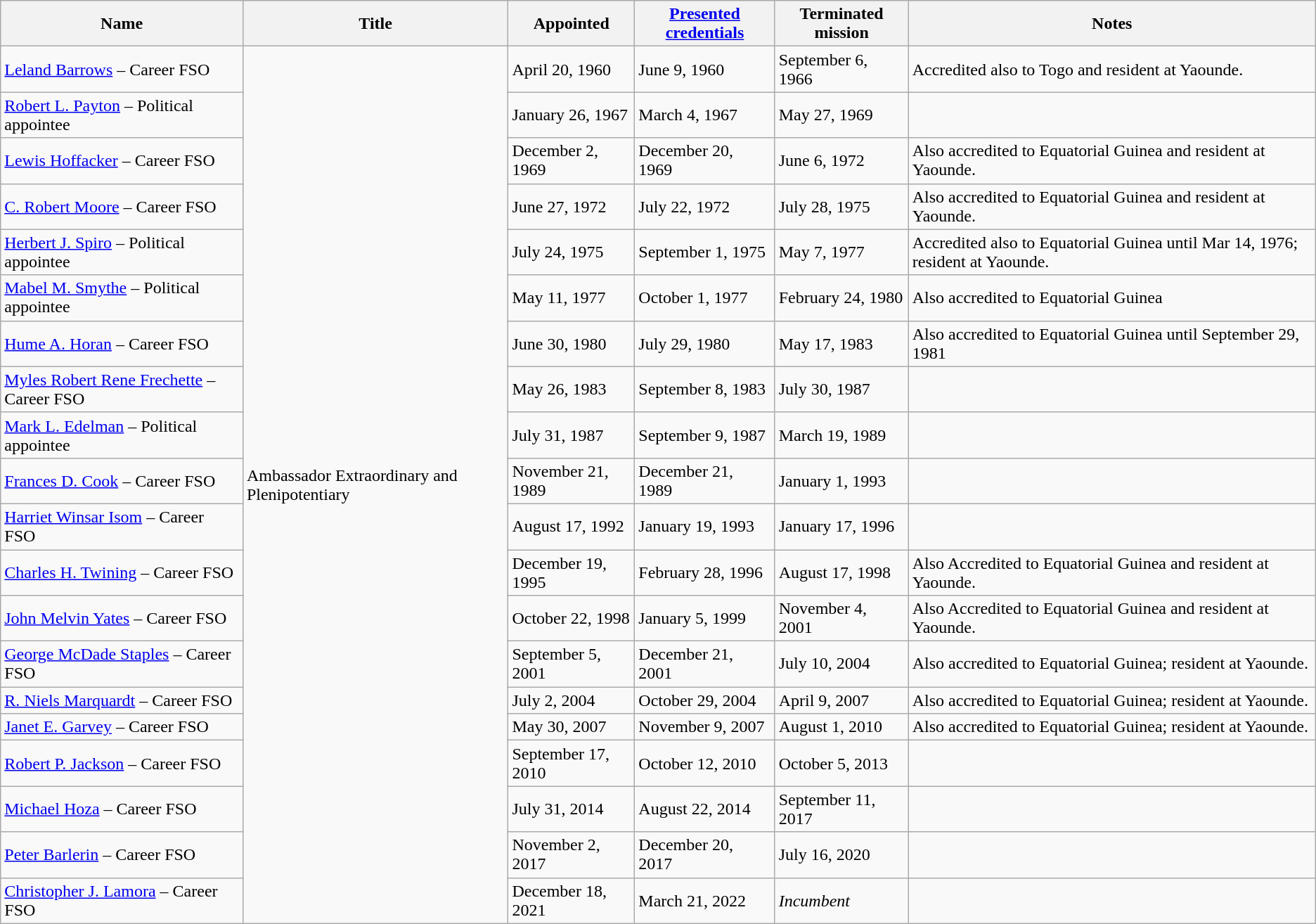<table class="wikitable">
<tr>
<th>Name</th>
<th>Title</th>
<th>Appointed</th>
<th><a href='#'>Presented credentials</a></th>
<th>Terminated mission</th>
<th>Notes</th>
</tr>
<tr>
<td><a href='#'>Leland Barrows</a> – Career FSO</td>
<td rowspan="20">Ambassador Extraordinary and Plenipotentiary</td>
<td>April 20, 1960</td>
<td>June 9, 1960</td>
<td>September 6, 1966</td>
<td>Accredited also to Togo and resident at Yaounde.</td>
</tr>
<tr>
<td><a href='#'>Robert L. Payton</a> – Political appointee</td>
<td>January 26, 1967</td>
<td>March 4, 1967</td>
<td>May 27, 1969</td>
<td></td>
</tr>
<tr>
<td><a href='#'>Lewis Hoffacker</a> – Career FSO</td>
<td>December 2, 1969</td>
<td>December 20, 1969</td>
<td>June 6, 1972</td>
<td>Also accredited to Equatorial Guinea and resident at Yaounde.</td>
</tr>
<tr>
<td><a href='#'>C. Robert Moore</a> – Career FSO</td>
<td>June 27, 1972</td>
<td>July 22, 1972</td>
<td>July 28, 1975</td>
<td>Also accredited to Equatorial Guinea and resident at Yaounde.</td>
</tr>
<tr>
<td><a href='#'>Herbert J. Spiro</a> – Political appointee</td>
<td>July 24, 1975</td>
<td>September 1, 1975</td>
<td>May 7, 1977</td>
<td>Accredited also to Equatorial Guinea until Mar 14, 1976; resident at Yaounde.</td>
</tr>
<tr>
<td><a href='#'>Mabel M. Smythe</a> – Political appointee</td>
<td>May 11, 1977</td>
<td>October 1, 1977</td>
<td>February 24, 1980</td>
<td>Also accredited to Equatorial Guinea</td>
</tr>
<tr>
<td><a href='#'>Hume A. Horan</a> – Career FSO</td>
<td>June 30, 1980</td>
<td>July 29, 1980</td>
<td>May 17, 1983</td>
<td>Also accredited to Equatorial Guinea until September 29, 1981</td>
</tr>
<tr>
<td><a href='#'>Myles Robert Rene Frechette</a>  – Career FSO</td>
<td>May 26, 1983</td>
<td>September 8, 1983</td>
<td>July 30, 1987</td>
</tr>
<tr>
<td><a href='#'>Mark L. Edelman</a> – Political appointee</td>
<td>July 31, 1987</td>
<td>September 9, 1987</td>
<td>March 19, 1989</td>
<td></td>
</tr>
<tr>
<td><a href='#'>Frances D. Cook</a> – Career FSO</td>
<td>November 21, 1989</td>
<td>December 21, 1989</td>
<td>January 1, 1993</td>
<td></td>
</tr>
<tr>
<td><a href='#'>Harriet Winsar Isom</a> – Career FSO</td>
<td>August 17, 1992</td>
<td>January 19, 1993</td>
<td>January 17, 1996</td>
<td></td>
</tr>
<tr>
<td><a href='#'>Charles H. Twining</a> – Career FSO</td>
<td>December 19, 1995</td>
<td>February 28, 1996</td>
<td>August 17, 1998</td>
<td>Also Accredited to Equatorial Guinea and resident at Yaounde.</td>
</tr>
<tr>
<td><a href='#'>John Melvin Yates</a> – Career FSO</td>
<td>October 22, 1998</td>
<td>January 5, 1999</td>
<td>November 4, 2001</td>
<td>Also Accredited to Equatorial Guinea and resident at Yaounde.</td>
</tr>
<tr>
<td><a href='#'>George McDade Staples</a> – Career FSO</td>
<td>September 5, 2001</td>
<td>December 21, 2001</td>
<td>July 10, 2004</td>
<td>Also accredited to Equatorial Guinea; resident at Yaounde.</td>
</tr>
<tr>
<td><a href='#'>R. Niels Marquardt</a> – Career FSO</td>
<td>July 2, 2004</td>
<td>October 29, 2004</td>
<td>April 9, 2007</td>
<td>Also accredited to Equatorial Guinea; resident at Yaounde.</td>
</tr>
<tr>
<td><a href='#'>Janet E. Garvey</a> – Career FSO</td>
<td>May 30, 2007</td>
<td>November 9, 2007</td>
<td>August 1, 2010</td>
<td>Also accredited to Equatorial Guinea; resident at Yaounde.</td>
</tr>
<tr>
<td><a href='#'>Robert P. Jackson</a> – Career FSO</td>
<td>September 17, 2010</td>
<td>October 12, 2010</td>
<td>October 5, 2013</td>
<td></td>
</tr>
<tr>
<td><a href='#'>Michael Hoza</a> – Career FSO</td>
<td>July 31, 2014</td>
<td>August 22, 2014</td>
<td>September 11, 2017</td>
<td></td>
</tr>
<tr>
<td><a href='#'>Peter Barlerin</a> – Career FSO</td>
<td>November 2, 2017</td>
<td>December 20, 2017</td>
<td>July 16, 2020</td>
<td></td>
</tr>
<tr>
<td><a href='#'>Christopher J. Lamora</a> – Career FSO</td>
<td>December 18, 2021</td>
<td>March 21, 2022</td>
<td><em>Incumbent</em></td>
<td></td>
</tr>
</table>
